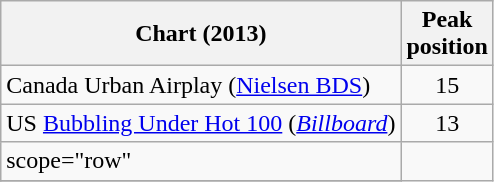<table class="wikitable sortable plainrowheaders">
<tr>
<th scope="col">Chart (2013)</th>
<th scope="col">Peak<br>position</th>
</tr>
<tr>
<td scope="row">Canada Urban Airplay (<a href='#'>Nielsen BDS</a>)</td>
<td style="text-align:center;">15</td>
</tr>
<tr>
<td scope="row">US <a href='#'>Bubbling Under Hot 100</a> (<a href='#'><em>Billboard</em></a>)</td>
<td style="text-align:center;">13</td>
</tr>
<tr>
<td>scope="row"</td>
</tr>
<tr>
</tr>
</table>
